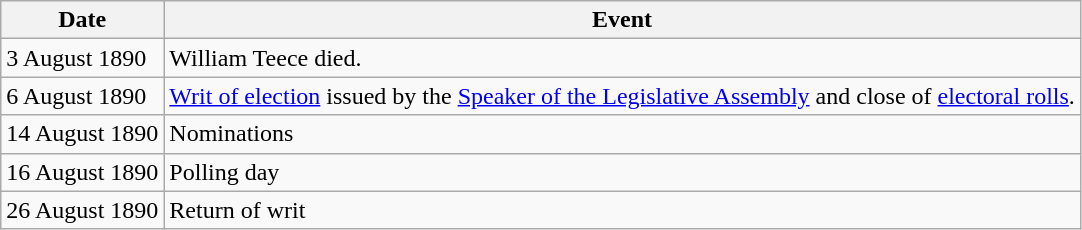<table class="wikitable">
<tr>
<th>Date</th>
<th>Event</th>
</tr>
<tr>
<td>3 August 1890</td>
<td>William Teece died.</td>
</tr>
<tr>
<td>6 August 1890</td>
<td><a href='#'>Writ of election</a> issued by the <a href='#'>Speaker of the Legislative Assembly</a> and close of <a href='#'>electoral rolls</a>.</td>
</tr>
<tr>
<td>14 August 1890</td>
<td>Nominations</td>
</tr>
<tr>
<td>16 August 1890</td>
<td>Polling day</td>
</tr>
<tr>
<td>26 August 1890</td>
<td>Return of writ</td>
</tr>
</table>
